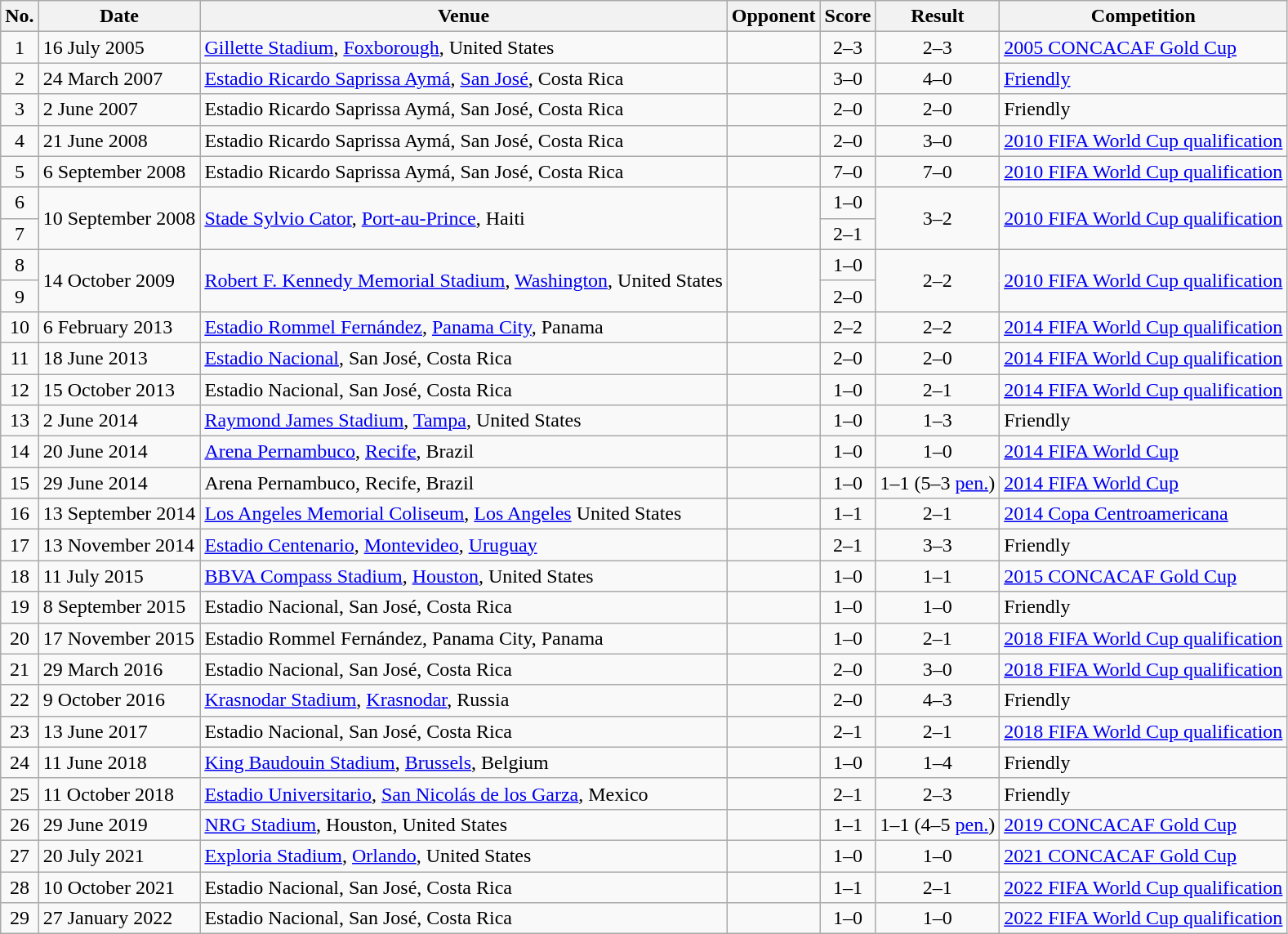<table class="wikitable sortable">
<tr>
<th scope="col">No.</th>
<th scope="col">Date</th>
<th scope="col">Venue</th>
<th scope="col">Opponent</th>
<th scope="col">Score</th>
<th scope="col">Result</th>
<th scope="col">Competition</th>
</tr>
<tr>
<td align="center">1</td>
<td>16 July 2005</td>
<td><a href='#'>Gillette Stadium</a>, <a href='#'>Foxborough</a>, United States</td>
<td></td>
<td align="center">2–3</td>
<td align="center">2–3</td>
<td><a href='#'>2005 CONCACAF Gold Cup</a></td>
</tr>
<tr>
<td align="center">2</td>
<td>24 March 2007</td>
<td><a href='#'>Estadio Ricardo Saprissa Aymá</a>, <a href='#'>San José</a>, Costa Rica</td>
<td></td>
<td align="center">3–0</td>
<td align="center">4–0</td>
<td><a href='#'>Friendly</a></td>
</tr>
<tr>
<td align="center">3</td>
<td>2 June 2007</td>
<td>Estadio Ricardo Saprissa Aymá, San José, Costa Rica</td>
<td></td>
<td align="center">2–0</td>
<td align="center">2–0</td>
<td>Friendly</td>
</tr>
<tr>
<td align="center">4</td>
<td>21 June 2008</td>
<td>Estadio Ricardo Saprissa Aymá, San José, Costa Rica</td>
<td></td>
<td align="center">2–0</td>
<td align="center">3–0</td>
<td><a href='#'>2010 FIFA World Cup qualification</a></td>
</tr>
<tr>
<td align="center">5</td>
<td>6 September 2008</td>
<td>Estadio Ricardo Saprissa Aymá, San José, Costa Rica</td>
<td></td>
<td align="center">7–0</td>
<td align="center">7–0</td>
<td><a href='#'>2010 FIFA World Cup qualification</a></td>
</tr>
<tr>
<td align="center">6</td>
<td rowspan="2">10 September 2008</td>
<td rowspan="2"><a href='#'>Stade Sylvio Cator</a>, <a href='#'>Port-au-Prince</a>, Haiti</td>
<td rowspan="2"></td>
<td align="center">1–0</td>
<td rowspan="2" style="text-align:center">3–2</td>
<td rowspan="2"><a href='#'>2010 FIFA World Cup qualification</a></td>
</tr>
<tr>
<td align="center">7</td>
<td align="center">2–1</td>
</tr>
<tr>
<td align="center">8</td>
<td rowspan="2">14 October 2009</td>
<td rowspan="2"><a href='#'>Robert F. Kennedy Memorial Stadium</a>, <a href='#'>Washington</a>, United States</td>
<td rowspan="2"></td>
<td align="center">1–0</td>
<td rowspan="2" style="text-align:center">2–2</td>
<td rowspan="2"><a href='#'>2010 FIFA World Cup qualification</a></td>
</tr>
<tr>
<td align="center">9</td>
<td align="center">2–0</td>
</tr>
<tr>
<td align="center">10</td>
<td>6 February 2013</td>
<td><a href='#'>Estadio Rommel Fernández</a>, <a href='#'>Panama City</a>, Panama</td>
<td></td>
<td align="center">2–2</td>
<td align="center">2–2</td>
<td><a href='#'>2014 FIFA World Cup qualification</a></td>
</tr>
<tr>
<td align="center">11</td>
<td>18 June 2013</td>
<td><a href='#'>Estadio Nacional</a>, San José, Costa Rica</td>
<td></td>
<td align="center">2–0</td>
<td align="center">2–0</td>
<td><a href='#'>2014 FIFA World Cup qualification</a></td>
</tr>
<tr>
<td align="center">12</td>
<td>15 October 2013</td>
<td>Estadio Nacional, San José, Costa Rica</td>
<td></td>
<td align="center">1–0</td>
<td align="center">2–1</td>
<td><a href='#'>2014 FIFA World Cup qualification</a></td>
</tr>
<tr>
<td align="center">13</td>
<td>2 June 2014</td>
<td><a href='#'>Raymond James Stadium</a>, <a href='#'>Tampa</a>, United States</td>
<td></td>
<td align="center">1–0</td>
<td align="center">1–3</td>
<td>Friendly</td>
</tr>
<tr>
<td align="center">14</td>
<td>20 June 2014</td>
<td><a href='#'>Arena Pernambuco</a>, <a href='#'>Recife</a>, Brazil</td>
<td></td>
<td align="center">1–0</td>
<td align="center">1–0</td>
<td><a href='#'>2014 FIFA World Cup</a></td>
</tr>
<tr>
<td align="center">15</td>
<td>29 June 2014</td>
<td>Arena Pernambuco, Recife, Brazil</td>
<td></td>
<td align="center">1–0</td>
<td align="center">1–1 (5–3 <a href='#'>pen.</a>)</td>
<td><a href='#'>2014 FIFA World Cup</a></td>
</tr>
<tr>
<td align="center">16</td>
<td>13 September 2014</td>
<td><a href='#'>Los Angeles Memorial Coliseum</a>, <a href='#'>Los Angeles</a> United States</td>
<td></td>
<td align="center">1–1</td>
<td align="center">2–1</td>
<td><a href='#'>2014 Copa Centroamericana</a></td>
</tr>
<tr>
<td align="center">17</td>
<td>13 November 2014</td>
<td><a href='#'>Estadio Centenario</a>, <a href='#'>Montevideo</a>, <a href='#'>Uruguay</a></td>
<td></td>
<td align="center">2–1</td>
<td align="center">3–3</td>
<td>Friendly</td>
</tr>
<tr>
<td align="center">18</td>
<td>11 July 2015</td>
<td><a href='#'>BBVA Compass Stadium</a>, <a href='#'>Houston</a>, United States</td>
<td></td>
<td align="center">1–0</td>
<td align="center">1–1</td>
<td><a href='#'>2015 CONCACAF Gold Cup</a></td>
</tr>
<tr>
<td align="center">19</td>
<td>8 September 2015</td>
<td>Estadio Nacional, San José, Costa Rica</td>
<td></td>
<td align="center">1–0</td>
<td align="center">1–0</td>
<td>Friendly</td>
</tr>
<tr>
<td align="center">20</td>
<td>17 November 2015</td>
<td>Estadio Rommel Fernández, Panama City, Panama</td>
<td></td>
<td align="center">1–0</td>
<td align="center">2–1</td>
<td><a href='#'>2018 FIFA World Cup qualification</a></td>
</tr>
<tr>
<td align="center">21</td>
<td>29 March 2016</td>
<td>Estadio Nacional, San José, Costa Rica</td>
<td></td>
<td align="center">2–0</td>
<td align="center">3–0</td>
<td><a href='#'>2018 FIFA World Cup qualification</a></td>
</tr>
<tr>
<td align="center">22</td>
<td>9 October 2016</td>
<td><a href='#'>Krasnodar Stadium</a>, <a href='#'>Krasnodar</a>, Russia</td>
<td></td>
<td align="center">2–0</td>
<td align="center">4–3</td>
<td>Friendly</td>
</tr>
<tr>
<td align="center">23</td>
<td>13 June 2017</td>
<td>Estadio Nacional, San José, Costa Rica</td>
<td></td>
<td align="center">2–1</td>
<td align="center">2–1</td>
<td><a href='#'>2018 FIFA World Cup qualification</a></td>
</tr>
<tr>
<td align="center">24</td>
<td>11 June 2018</td>
<td><a href='#'>King Baudouin Stadium</a>, <a href='#'>Brussels</a>, Belgium</td>
<td></td>
<td align="center">1–0</td>
<td align="center">1–4</td>
<td>Friendly</td>
</tr>
<tr>
<td align="center">25</td>
<td>11 October 2018</td>
<td><a href='#'>Estadio Universitario</a>, <a href='#'>San Nicolás de los Garza</a>, Mexico</td>
<td></td>
<td align="center">2–1</td>
<td align="center">2–3</td>
<td>Friendly</td>
</tr>
<tr>
<td align="center">26</td>
<td>29 June 2019</td>
<td><a href='#'>NRG Stadium</a>, Houston, United States</td>
<td></td>
<td align="center">1–1</td>
<td align="center">1–1 (4–5 <a href='#'>pen.</a>)</td>
<td><a href='#'>2019 CONCACAF Gold Cup</a></td>
</tr>
<tr>
<td align="center">27</td>
<td>20 July 2021</td>
<td><a href='#'>Exploria Stadium</a>, <a href='#'>Orlando</a>, United States</td>
<td></td>
<td align="center">1–0</td>
<td align="center">1–0</td>
<td><a href='#'>2021 CONCACAF Gold Cup</a></td>
</tr>
<tr>
<td align="center">28</td>
<td>10 October 2021</td>
<td>Estadio Nacional, San José, Costa Rica</td>
<td></td>
<td align="center">1–1</td>
<td align="center">2–1</td>
<td><a href='#'>2022 FIFA World Cup qualification</a></td>
</tr>
<tr>
<td align="center">29</td>
<td>27 January 2022</td>
<td>Estadio Nacional, San José, Costa Rica</td>
<td></td>
<td align="center">1–0</td>
<td align="center">1–0</td>
<td><a href='#'>2022 FIFA World Cup qualification</a></td>
</tr>
</table>
